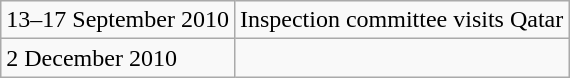<table class="wikitable" sty>
<tr>
<td>13–17 September 2010</td>
<td>Inspection committee visits Qatar</td>
</tr>
<tr>
<td>2 December 2010</td>
<td></td>
</tr>
</table>
